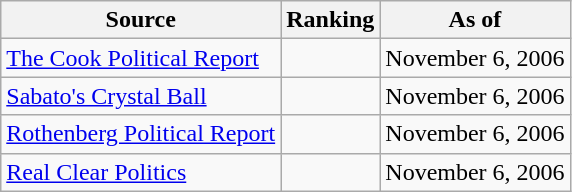<table class="wikitable" style="text-align:center">
<tr>
<th>Source</th>
<th>Ranking</th>
<th>As of</th>
</tr>
<tr>
<td align=left><a href='#'>The Cook Political Report</a></td>
<td></td>
<td>November 6, 2006</td>
</tr>
<tr>
<td align=left><a href='#'>Sabato's Crystal Ball</a></td>
<td></td>
<td>November 6, 2006</td>
</tr>
<tr>
<td align=left><a href='#'>Rothenberg Political Report</a></td>
<td></td>
<td>November 6, 2006</td>
</tr>
<tr>
<td align=left><a href='#'>Real Clear Politics</a></td>
<td></td>
<td>November 6, 2006</td>
</tr>
</table>
